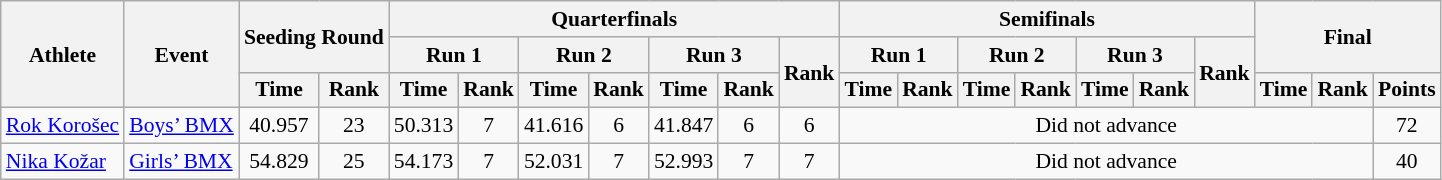<table class="wikitable" border="1" style="font-size:90%">
<tr>
<th rowspan=3>Athlete</th>
<th rowspan=3>Event</th>
<th rowspan=2 colspan=2>Seeding Round</th>
<th colspan=7>Quarterfinals</th>
<th colspan=7>Semifinals</th>
<th rowspan=2 colspan=3>Final</th>
</tr>
<tr>
<th colspan=2>Run 1</th>
<th colspan=2>Run 2</th>
<th colspan=2>Run 3</th>
<th rowspan=2>Rank</th>
<th colspan=2>Run 1</th>
<th colspan=2>Run 2</th>
<th colspan=2>Run 3</th>
<th rowspan=2>Rank</th>
</tr>
<tr>
<th>Time</th>
<th>Rank</th>
<th>Time</th>
<th>Rank</th>
<th>Time</th>
<th>Rank</th>
<th>Time</th>
<th>Rank</th>
<th>Time</th>
<th>Rank</th>
<th>Time</th>
<th>Rank</th>
<th>Time</th>
<th>Rank</th>
<th>Time</th>
<th>Rank</th>
<th>Points</th>
</tr>
<tr>
<td><a href='#'>Rok Korošec</a></td>
<td><a href='#'>Boys’ BMX</a></td>
<td align=center>40.957</td>
<td align=center>23</td>
<td align=center>50.313</td>
<td align=center>7</td>
<td align=center>41.616</td>
<td align=center>6</td>
<td align=center>41.847</td>
<td align=center>6</td>
<td align=center>6</td>
<td align=center colspan=9>Did not advance</td>
<td align=center>72</td>
</tr>
<tr>
<td><a href='#'>Nika Kožar</a></td>
<td><a href='#'>Girls’ BMX</a></td>
<td align=center>54.829</td>
<td align=center>25</td>
<td align=center>54.173</td>
<td align=center>7</td>
<td align=center>52.031</td>
<td align=center>7</td>
<td align=center>52.993</td>
<td align=center>7</td>
<td align=center>7</td>
<td align=center colspan=9>Did not advance</td>
<td align=center>40</td>
</tr>
</table>
